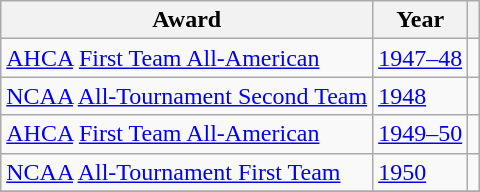<table class="wikitable">
<tr>
<th>Award</th>
<th>Year</th>
<th></th>
</tr>
<tr>
<td><a href='#'>AHCA</a> <a href='#'>First Team All-American</a></td>
<td><a href='#'>1947–48</a></td>
<td></td>
</tr>
<tr>
<td><a href='#'>NCAA</a> <a href='#'>All-Tournament Second Team</a></td>
<td><a href='#'>1948</a></td>
<td></td>
</tr>
<tr>
<td><a href='#'>AHCA</a> <a href='#'>First Team All-American</a></td>
<td><a href='#'>1949–50</a></td>
<td></td>
</tr>
<tr>
<td><a href='#'>NCAA</a> <a href='#'>All-Tournament First Team</a></td>
<td><a href='#'>1950</a></td>
<td></td>
</tr>
<tr>
</tr>
</table>
